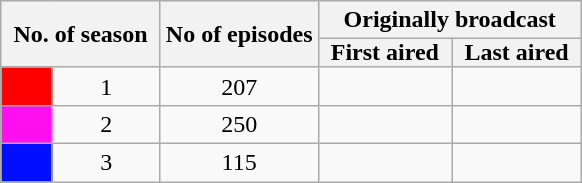<table class="wikitable collapsible" style="text-align:center">
<tr>
<th rowspan="2" colspan="2" style="padding: 0 8px">No. of season</th>
<th rowspan="2">No of episodes</th>
<th colspan="2">Originally broadcast</th>
</tr>
<tr>
<th style="padding: 0 8px">First aired</th>
<th style="padding: 0 8px">Last aired</th>
</tr>
<tr>
<td style="background:#FF0000"></td>
<td align="center">1</td>
<td align="center">207</td>
<td align="center"></td>
<td align="center"></td>
</tr>
<tr>
<td style="background:#FF0FF0"></td>
<td align="center">2</td>
<td align="center">250</td>
<td align="center"></td>
<td align="center"></td>
</tr>
<tr>
<td style="background:#000FFF"></td>
<td align="center">3</td>
<td align="center">115</td>
<td align="center"></td>
<td align="center"></td>
</tr>
</table>
